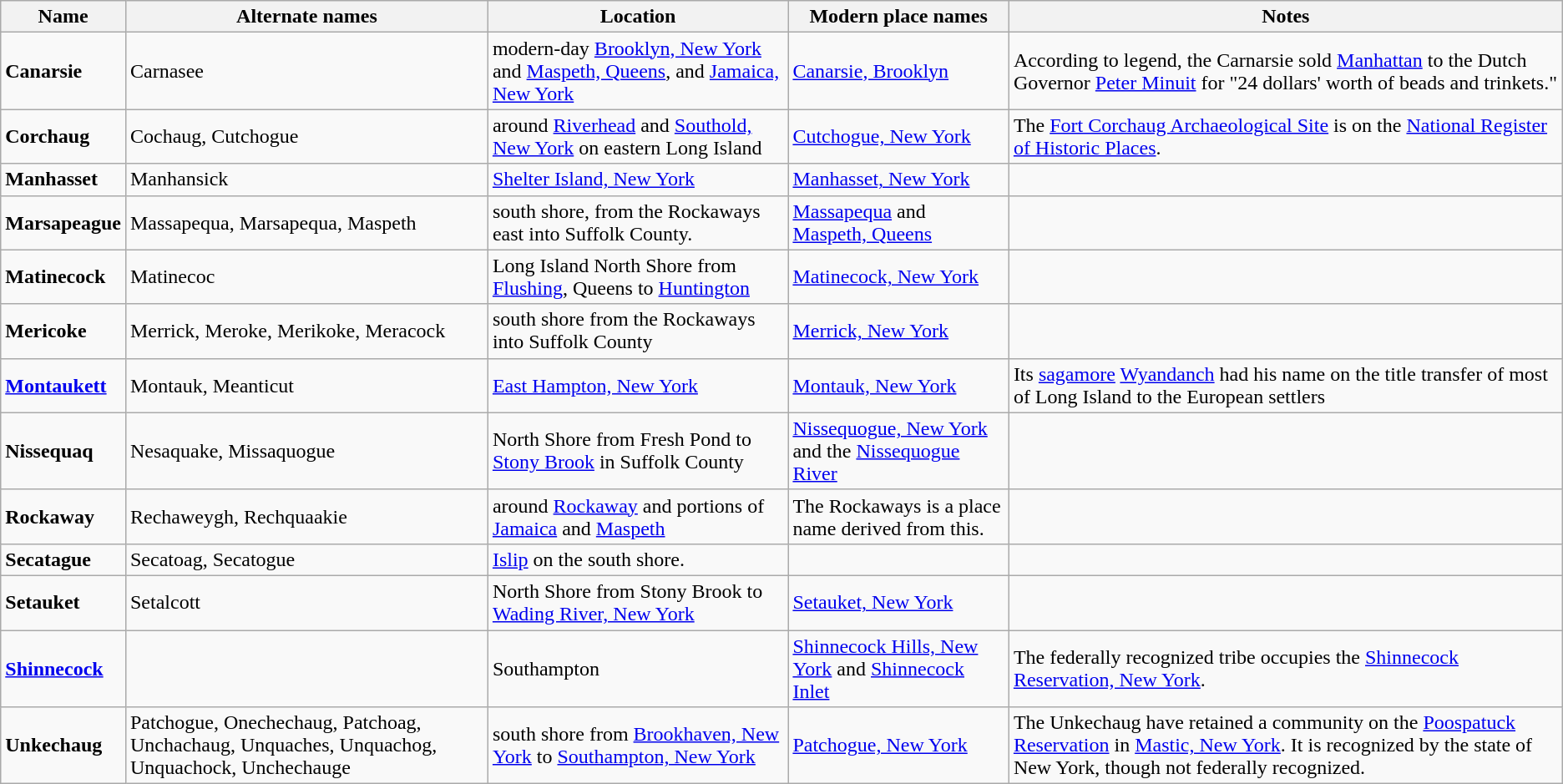<table class="wikitable">
<tr>
<th>Name</th>
<th>Alternate names</th>
<th>Location</th>
<th>Modern place names</th>
<th>Notes</th>
</tr>
<tr>
<td><strong>Canarsie</strong></td>
<td>Carnasee</td>
<td>modern-day <a href='#'>Brooklyn, New York</a> and <a href='#'>Maspeth, Queens</a>, and <a href='#'>Jamaica, New York</a></td>
<td><a href='#'>Canarsie, Brooklyn</a></td>
<td>According to legend, the Carnarsie sold <a href='#'>Manhattan</a> to the Dutch Governor <a href='#'>Peter Minuit</a> for "24 dollars' worth of beads and trinkets."</td>
</tr>
<tr>
<td><strong>Corchaug</strong></td>
<td>Cochaug, Cutchogue</td>
<td>around <a href='#'>Riverhead</a> and <a href='#'>Southold, New York</a> on eastern Long Island</td>
<td><a href='#'>Cutchogue, New York</a></td>
<td>The <a href='#'>Fort Corchaug Archaeological Site</a> is on the <a href='#'>National Register of Historic Places</a>.</td>
</tr>
<tr>
<td><strong>Manhasset</strong></td>
<td>Manhansick</td>
<td><a href='#'>Shelter Island, New York</a></td>
<td><a href='#'>Manhasset, New York</a></td>
<td></td>
</tr>
<tr>
<td><strong>Marsapeague</strong></td>
<td>Massapequa, Marsapequa, Maspeth</td>
<td>south shore, from the Rockaways east into Suffolk County.</td>
<td><a href='#'>Massapequa</a> and <a href='#'>Maspeth, Queens</a></td>
<td></td>
</tr>
<tr>
<td><strong>Matinecock</strong></td>
<td>Matinecoc</td>
<td>Long Island North Shore from <a href='#'>Flushing</a>, Queens to <a href='#'>Huntington</a></td>
<td><a href='#'>Matinecock, New York</a></td>
<td></td>
</tr>
<tr>
<td><strong>Mericoke</strong></td>
<td>Merrick, Meroke, Merikoke, Meracock</td>
<td>south shore from the Rockaways into Suffolk County</td>
<td><a href='#'>Merrick, New York</a></td>
<td></td>
</tr>
<tr>
<td><strong><a href='#'>Montaukett</a></strong></td>
<td>Montauk, Meanticut</td>
<td><a href='#'>East Hampton, New York</a></td>
<td><a href='#'>Montauk, New York</a></td>
<td>Its <a href='#'>sagamore</a> <a href='#'>Wyandanch</a> had his name on the title transfer of most of Long Island to the European settlers</td>
</tr>
<tr>
<td><strong>Nissequaq</strong></td>
<td>Nesaquake, Missaquogue</td>
<td>North Shore from Fresh Pond to <a href='#'>Stony Brook</a> in Suffolk County</td>
<td><a href='#'>Nissequogue, New York</a> and the <a href='#'>Nissequogue River</a></td>
<td></td>
</tr>
<tr>
<td><strong>Rockaway</strong></td>
<td>Rechaweygh, Rechquaakie</td>
<td>around <a href='#'>Rockaway</a> and portions of <a href='#'>Jamaica</a> and <a href='#'>Maspeth</a></td>
<td>The Rockaways is a place name derived from this.</td>
<td></td>
</tr>
<tr>
<td><strong>Secatague</strong></td>
<td>Secatoag, Secatogue</td>
<td><a href='#'>Islip</a> on the south shore.</td>
<td></td>
<td></td>
</tr>
<tr>
<td><strong>Setauket</strong></td>
<td>Setalcott</td>
<td>North Shore from Stony Brook to <a href='#'>Wading River, New York</a></td>
<td><a href='#'>Setauket, New York</a></td>
<td></td>
</tr>
<tr>
<td><strong><a href='#'>Shinnecock</a></strong></td>
<td></td>
<td>Southampton</td>
<td><a href='#'>Shinnecock Hills, New York</a> and <a href='#'>Shinnecock Inlet</a></td>
<td>The federally recognized tribe occupies the <a href='#'>Shinnecock Reservation, New York</a>.</td>
</tr>
<tr>
<td><strong>Unkechaug</strong></td>
<td>Patchogue, Onechechaug, Patchoag, Unchachaug, Unquaches, Unquachog, Unquachock, Unchechauge</td>
<td>south shore from <a href='#'>Brookhaven, New York</a> to <a href='#'>Southampton, New York</a></td>
<td><a href='#'>Patchogue, New York</a></td>
<td>The Unkechaug have retained a community on the <a href='#'>Poospatuck Reservation</a> in <a href='#'>Mastic, New York</a>. It is recognized by the state of New York, though not federally recognized.</td>
</tr>
</table>
